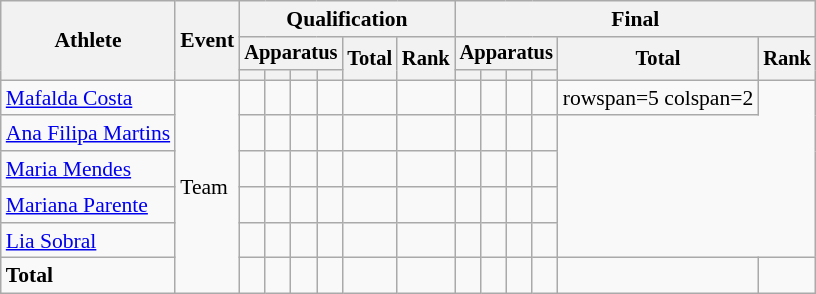<table class="wikitable" style="font-size:90%">
<tr>
<th rowspan=3>Athlete</th>
<th rowspan=3>Event</th>
<th colspan=6>Qualification</th>
<th colspan=6>Final</th>
</tr>
<tr style="font-size:95%">
<th colspan=4>Apparatus</th>
<th rowspan=2>Total</th>
<th rowspan=2>Rank</th>
<th colspan=4>Apparatus</th>
<th rowspan=2>Total</th>
<th rowspan=2>Rank</th>
</tr>
<tr style="font-size:95%">
<th></th>
<th></th>
<th></th>
<th></th>
<th></th>
<th></th>
<th></th>
<th></th>
</tr>
<tr align=center>
<td align=left><a href='#'>Mafalda Costa</a></td>
<td align=left rowspan=6>Team</td>
<td></td>
<td></td>
<td></td>
<td></td>
<td></td>
<td></td>
<td></td>
<td></td>
<td></td>
<td></td>
<td>rowspan=5 colspan=2</td>
</tr>
<tr align=center>
<td align=left><a href='#'>Ana Filipa Martins</a></td>
<td></td>
<td></td>
<td></td>
<td></td>
<td></td>
<td></td>
<td></td>
<td></td>
<td></td>
<td></td>
</tr>
<tr align=center>
<td align=left><a href='#'>Maria Mendes</a></td>
<td></td>
<td></td>
<td></td>
<td></td>
<td></td>
<td></td>
<td></td>
<td></td>
<td></td>
<td></td>
</tr>
<tr align=center>
<td align=left><a href='#'>Mariana Parente</a></td>
<td></td>
<td></td>
<td></td>
<td></td>
<td></td>
<td></td>
<td></td>
<td></td>
<td></td>
<td></td>
</tr>
<tr align=center>
<td align=left><a href='#'>Lia Sobral</a></td>
<td></td>
<td></td>
<td></td>
<td></td>
<td></td>
<td></td>
<td></td>
<td></td>
<td></td>
<td></td>
</tr>
<tr align=center>
<td align=left><strong>Total</strong></td>
<td></td>
<td></td>
<td></td>
<td></td>
<td></td>
<td></td>
<td></td>
<td></td>
<td></td>
<td></td>
<td></td>
<td></td>
</tr>
</table>
